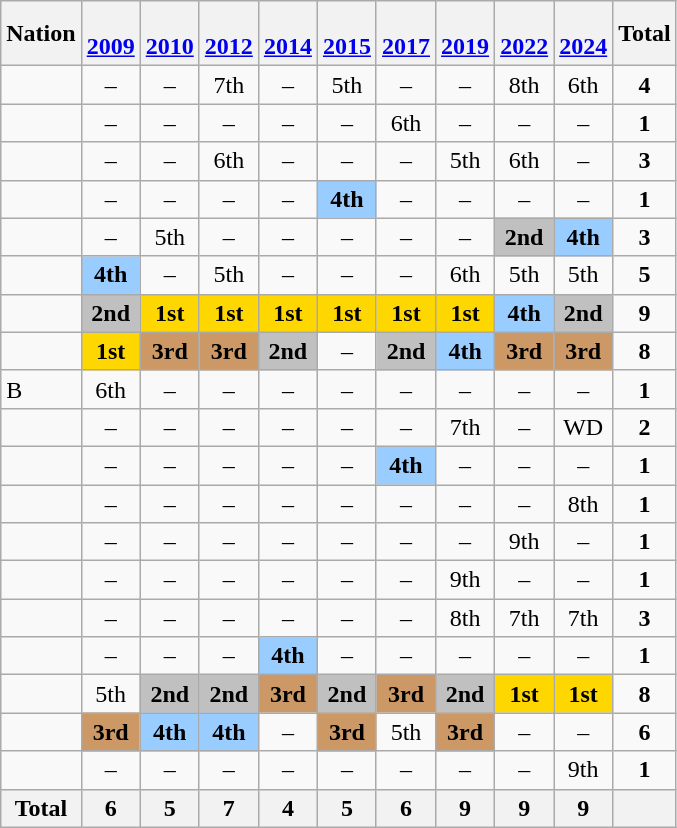<table class="wikitable" style="text-align:center">
<tr>
<th>Nation</th>
<th><br><a href='#'>2009</a></th>
<th><br><a href='#'>2010</a></th>
<th><br><a href='#'>2012</a></th>
<th><br><a href='#'>2014</a></th>
<th><br><a href='#'>2015</a></th>
<th><br><a href='#'>2017</a></th>
<th><br><a href='#'>2019</a></th>
<th><br><a href='#'>2022</a></th>
<th><br><a href='#'>2024</a></th>
<th>Total</th>
</tr>
<tr>
<td align=left></td>
<td>–</td>
<td>–</td>
<td>7th</td>
<td>–</td>
<td>5th</td>
<td>–</td>
<td>–</td>
<td>8th</td>
<td>6th</td>
<td><strong>4</strong></td>
</tr>
<tr>
<td align=left></td>
<td>–</td>
<td>–</td>
<td>–</td>
<td>–</td>
<td>–</td>
<td>6th</td>
<td>–</td>
<td>–</td>
<td>–</td>
<td><strong>1</strong></td>
</tr>
<tr>
<td align=left></td>
<td>–</td>
<td>–</td>
<td>6th</td>
<td>–</td>
<td>–</td>
<td>–</td>
<td>5th</td>
<td>6th</td>
<td>–</td>
<td><strong>3</strong></td>
</tr>
<tr>
<td align=left></td>
<td>–</td>
<td>–</td>
<td>–</td>
<td>–</td>
<td bgcolor=9acdff><strong>4th</strong></td>
<td>–</td>
<td>–</td>
<td>–</td>
<td>–</td>
<td><strong>1</strong></td>
</tr>
<tr>
<td align=left></td>
<td>–</td>
<td>5th</td>
<td>–</td>
<td>–</td>
<td>–</td>
<td>–</td>
<td>–</td>
<td bgcolor=silver><strong>2nd</strong></td>
<td bgcolor=9acdff><strong>4th</strong></td>
<td><strong>3</strong></td>
</tr>
<tr>
<td align=left></td>
<td bgcolor=9acdff><strong>4th</strong></td>
<td>–</td>
<td>5th</td>
<td>–</td>
<td>–</td>
<td>–</td>
<td>6th</td>
<td>5th</td>
<td>5th</td>
<td><strong>5</strong></td>
</tr>
<tr>
<td align=left></td>
<td bgcolor=silver><strong>2nd</strong></td>
<td bgcolor=gold><strong>1st</strong></td>
<td bgcolor=gold><strong>1st</strong></td>
<td bgcolor=gold><strong>1st</strong></td>
<td bgcolor=gold><strong>1st</strong></td>
<td bgcolor=gold><strong>1st</strong></td>
<td bgcolor=gold><strong>1st</strong></td>
<td bgcolor=9acdff><strong>4th</strong></td>
<td bgcolor=silver><strong>2nd</strong></td>
<td><strong>9</strong></td>
</tr>
<tr>
<td align=left></td>
<td bgcolor=gold><strong>1st</strong></td>
<td bgcolor=cc9966><strong>3rd</strong></td>
<td bgcolor=cc9966><strong>3rd</strong></td>
<td bgcolor=silver><strong>2nd</strong></td>
<td>–</td>
<td bgcolor=silver><strong>2nd</strong></td>
<td bgcolor=9acdff><strong>4th</strong></td>
<td bgcolor=cc9966><strong>3rd</strong></td>
<td bgcolor=cc9966><strong>3rd</strong></td>
<td><strong>8</strong></td>
</tr>
<tr>
<td align=left> B</td>
<td>6th</td>
<td>–</td>
<td>–</td>
<td>–</td>
<td>–</td>
<td>–</td>
<td>–</td>
<td>–</td>
<td>–</td>
<td><strong>1</strong></td>
</tr>
<tr>
<td align=left></td>
<td>–</td>
<td>–</td>
<td>–</td>
<td>–</td>
<td>–</td>
<td>–</td>
<td>7th</td>
<td>–</td>
<td>WD</td>
<td><strong>2</strong></td>
</tr>
<tr>
<td align=left></td>
<td>–</td>
<td>–</td>
<td>–</td>
<td>–</td>
<td>–</td>
<td bgcolor=9acdff><strong>4th</strong></td>
<td>–</td>
<td>–</td>
<td>–</td>
<td><strong>1</strong></td>
</tr>
<tr>
<td align=left></td>
<td>–</td>
<td>–</td>
<td>–</td>
<td>–</td>
<td>–</td>
<td>–</td>
<td>–</td>
<td>–</td>
<td>8th</td>
<td><strong>1</strong></td>
</tr>
<tr>
<td align=left></td>
<td>–</td>
<td>–</td>
<td>–</td>
<td>–</td>
<td>–</td>
<td>–</td>
<td>–</td>
<td>9th</td>
<td>–</td>
<td><strong>1</strong></td>
</tr>
<tr>
<td align=left></td>
<td>–</td>
<td>–</td>
<td>–</td>
<td>–</td>
<td>–</td>
<td>–</td>
<td>9th</td>
<td>–</td>
<td>–</td>
<td><strong>1</strong></td>
</tr>
<tr>
<td align=left></td>
<td>–</td>
<td>–</td>
<td>–</td>
<td>–</td>
<td>–</td>
<td>–</td>
<td>8th</td>
<td>7th</td>
<td>7th</td>
<td><strong>3</strong></td>
</tr>
<tr>
<td align=left></td>
<td>–</td>
<td>–</td>
<td>–</td>
<td bgcolor=9acdff><strong>4th</strong></td>
<td>–</td>
<td>–</td>
<td>–</td>
<td>–</td>
<td>–</td>
<td><strong>1</strong></td>
</tr>
<tr>
<td align=left></td>
<td>5th</td>
<td bgcolor=silver><strong>2nd</strong></td>
<td bgcolor=silver><strong>2nd</strong></td>
<td bgcolor=cc9966><strong>3rd</strong></td>
<td bgcolor=silver><strong>2nd</strong></td>
<td bgcolor=cc9966><strong>3rd</strong></td>
<td bgcolor=silver><strong>2nd</strong></td>
<td bgcolor=gold><strong>1st</strong></td>
<td bgcolor=gold><strong>1st</strong></td>
<td><strong>8</strong></td>
</tr>
<tr>
<td align=left></td>
<td bgcolor=cc9966><strong>3rd</strong></td>
<td bgcolor=9acdff><strong>4th</strong></td>
<td bgcolor=9acdff><strong>4th</strong></td>
<td>–</td>
<td bgcolor=cc9966><strong>3rd</strong></td>
<td>5th</td>
<td bgcolor=cc9966><strong>3rd</strong></td>
<td>–</td>
<td>–</td>
<td><strong>6</strong></td>
</tr>
<tr>
<td align=left></td>
<td>–</td>
<td>–</td>
<td>–</td>
<td>–</td>
<td>–</td>
<td>–</td>
<td>–</td>
<td>–</td>
<td>9th</td>
<td><strong>1</strong></td>
</tr>
<tr>
<th>Total</th>
<th>6</th>
<th>5</th>
<th>7</th>
<th>4</th>
<th>5</th>
<th>6</th>
<th>9</th>
<th>9</th>
<th>9</th>
<th></th>
</tr>
</table>
